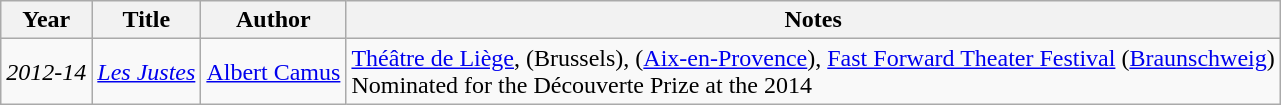<table class="wikitable">
<tr>
<th><strong>Year</strong></th>
<th>Title</th>
<th><strong>Author</strong></th>
<th><strong>Notes</strong></th>
</tr>
<tr>
<td><em>2012-14</em></td>
<td><em><a href='#'>Les Justes</a></em></td>
<td><a href='#'>Albert Camus</a></td>
<td><a href='#'>Théâtre de Liège</a>,  (Brussels),  (<a href='#'>Aix-en-Provence</a>), <a href='#'>Fast Forward Theater Festival</a> (<a href='#'>Braunschweig</a>)<br>Nominated for the Découverte Prize at the 2014 </td>
</tr>
</table>
